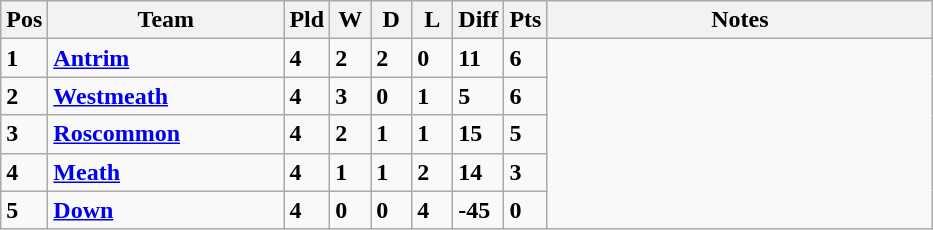<table class="wikitable" style="text-align: centre;">
<tr>
<th width=20>Pos</th>
<th width=150>Team</th>
<th width=20>Pld</th>
<th width=20>W</th>
<th width=20>D</th>
<th width=20>L</th>
<th width=20>Diff</th>
<th width=20>Pts</th>
<th width=250>Notes</th>
</tr>
<tr style>
<td><strong>1</strong></td>
<td align=left><strong> <a href='#'>Antrim</a> </strong></td>
<td><strong>4</strong></td>
<td><strong>2</strong></td>
<td><strong>2</strong></td>
<td><strong>0</strong></td>
<td><strong>11</strong></td>
<td><strong>6</strong></td>
</tr>
<tr>
<td><strong>2</strong></td>
<td align=left><strong> <a href='#'>Westmeath</a> </strong></td>
<td><strong>4</strong></td>
<td><strong>3</strong></td>
<td><strong>0</strong></td>
<td><strong>1</strong></td>
<td><strong>5</strong></td>
<td><strong>6</strong></td>
</tr>
<tr>
<td><strong>3</strong></td>
<td align=left><strong> <a href='#'>Roscommon</a> </strong></td>
<td><strong>4</strong></td>
<td><strong>2</strong></td>
<td><strong>1</strong></td>
<td><strong>1</strong></td>
<td><strong>15</strong></td>
<td><strong>5</strong></td>
</tr>
<tr>
<td><strong>4</strong></td>
<td align=left><strong> <a href='#'>Meath</a> </strong></td>
<td><strong>4</strong></td>
<td><strong>1</strong></td>
<td><strong>1</strong></td>
<td><strong>2</strong></td>
<td><strong>14</strong></td>
<td><strong>3</strong></td>
</tr>
<tr>
<td><strong>5</strong></td>
<td align=left><strong> <a href='#'>Down</a> </strong></td>
<td><strong>4</strong></td>
<td><strong>0</strong></td>
<td><strong>0</strong></td>
<td><strong>4</strong></td>
<td><strong>-45</strong></td>
<td><strong>0</strong></td>
</tr>
</table>
